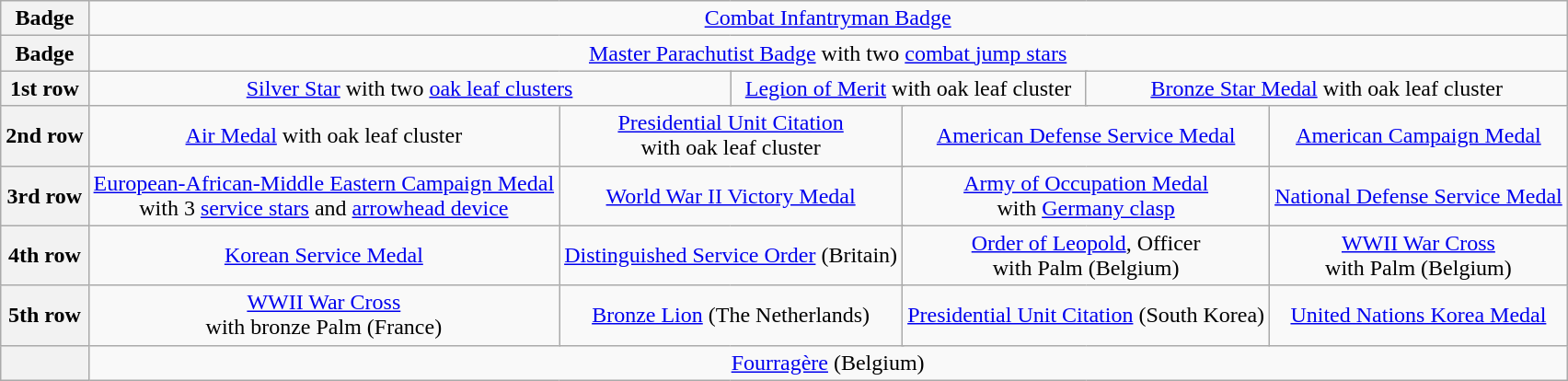<table class="wikitable" style="margin:1em auto; text-align:center;">
<tr>
<th>Badge</th>
<td align=center colspan="10"><a href='#'>Combat Infantryman Badge</a></td>
</tr>
<tr>
<th>Badge</th>
<td align=center colspan="10"><a href='#'>Master Parachutist Badge</a> with two <a href='#'>combat jump stars</a></td>
</tr>
<tr>
<th>1st row</th>
<td colspan="4"><a href='#'>Silver Star</a> with two <a href='#'>oak leaf clusters</a></td>
<td colspan="4"><a href='#'>Legion of Merit</a> with oak leaf cluster</td>
<td colspan="4"><a href='#'>Bronze Star Medal</a> with oak leaf cluster</td>
</tr>
<tr>
<th>2nd row</th>
<td colspan="3"><a href='#'>Air Medal</a> with oak leaf cluster</td>
<td colspan="3"><a href='#'>Presidential Unit Citation</a> <br> with oak leaf cluster</td>
<td colspan="3"><a href='#'>American Defense Service Medal</a></td>
<td colspan="3"><a href='#'>American Campaign Medal</a></td>
</tr>
<tr>
<th>3rd row</th>
<td colspan="3"><a href='#'>European-African-Middle Eastern Campaign Medal</a> <br> with 3 <a href='#'>service stars</a> and <a href='#'>arrowhead device</a></td>
<td colspan="3"><a href='#'>World War II Victory Medal</a></td>
<td colspan="3"><a href='#'>Army of Occupation Medal</a> <br> with <a href='#'>Germany clasp</a></td>
<td colspan="3"><a href='#'>National Defense Service Medal</a></td>
</tr>
<tr>
<th>4th row</th>
<td colspan="3"><a href='#'>Korean Service Medal</a></td>
<td colspan="3"><a href='#'>Distinguished Service Order</a> (Britain)</td>
<td colspan="3"><a href='#'>Order of Leopold</a>, Officer <br> with Palm (Belgium)</td>
<td colspan="3"><a href='#'>WWII War Cross</a> <br> with Palm (Belgium)</td>
</tr>
<tr>
<th>5th row</th>
<td colspan="3"><a href='#'>WWII War Cross</a> <br> with bronze Palm (France)</td>
<td colspan="3"><a href='#'>Bronze Lion</a> (The Netherlands)</td>
<td colspan="3"><a href='#'>Presidential Unit Citation</a> (South Korea)</td>
<td colspan="3"><a href='#'>United Nations Korea Medal</a></td>
</tr>
<tr>
<th></th>
<td colspan="10"><a href='#'>Fourragère</a> (Belgium)</td>
</tr>
</table>
